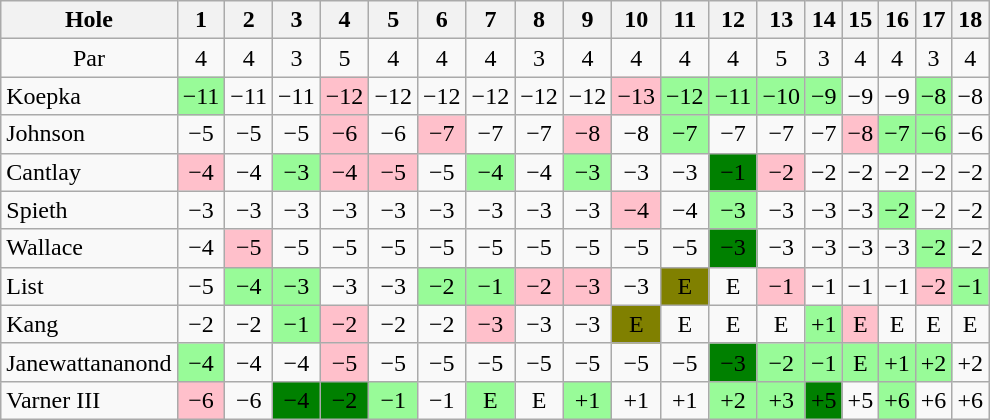<table class="wikitable" style="text-align:center">
<tr>
<th>Hole</th>
<th>1</th>
<th>2</th>
<th>3</th>
<th>4</th>
<th>5</th>
<th>6</th>
<th>7</th>
<th>8</th>
<th>9</th>
<th>10</th>
<th>11</th>
<th>12</th>
<th>13</th>
<th>14</th>
<th>15</th>
<th>16</th>
<th>17</th>
<th>18</th>
</tr>
<tr>
<td>Par</td>
<td>4</td>
<td>4</td>
<td>3</td>
<td>5</td>
<td>4</td>
<td>4</td>
<td>4</td>
<td>3</td>
<td>4</td>
<td>4</td>
<td>4</td>
<td>4</td>
<td>5</td>
<td>3</td>
<td>4</td>
<td>4</td>
<td>3</td>
<td>4</td>
</tr>
<tr>
<td align=left> Koepka</td>
<td style="background: PaleGreen;">−11</td>
<td>−11</td>
<td>−11</td>
<td style="background: Pink;">−12</td>
<td>−12</td>
<td>−12</td>
<td>−12</td>
<td>−12</td>
<td>−12</td>
<td style="background: Pink;">−13</td>
<td style="background: PaleGreen;">−12</td>
<td style="background: PaleGreen;">−11</td>
<td style="background: PaleGreen;">−10</td>
<td style="background: PaleGreen;">−9</td>
<td>−9</td>
<td>−9</td>
<td style="background: PaleGreen;">−8</td>
<td>−8</td>
</tr>
<tr>
<td align=left> Johnson</td>
<td>−5</td>
<td>−5</td>
<td>−5</td>
<td style="background: Pink;">−6</td>
<td>−6</td>
<td style="background: Pink;">−7</td>
<td>−7</td>
<td>−7</td>
<td style="background: Pink;">−8</td>
<td>−8</td>
<td style="background: PaleGreen;">−7</td>
<td>−7</td>
<td>−7</td>
<td>−7</td>
<td style="background: Pink;">−8</td>
<td style="background: PaleGreen;">−7</td>
<td style="background: PaleGreen;">−6</td>
<td>−6</td>
</tr>
<tr>
<td align=left> Cantlay</td>
<td style="background: Pink;">−4</td>
<td>−4</td>
<td style="background: PaleGreen;">−3</td>
<td style="background: Pink;">−4</td>
<td style="background: Pink;">−5</td>
<td>−5</td>
<td style="background: PaleGreen;">−4</td>
<td>−4</td>
<td style="background: PaleGreen;">−3</td>
<td>−3</td>
<td>−3</td>
<td style="background: Green;">−1</td>
<td style="background: Pink;">−2</td>
<td>−2</td>
<td>−2</td>
<td>−2</td>
<td>−2</td>
<td>−2</td>
</tr>
<tr>
<td align=left> Spieth</td>
<td>−3</td>
<td>−3</td>
<td>−3</td>
<td>−3</td>
<td>−3</td>
<td>−3</td>
<td>−3</td>
<td>−3</td>
<td>−3</td>
<td style="background: Pink;">−4</td>
<td>−4</td>
<td style="background: PaleGreen;">−3</td>
<td>−3</td>
<td>−3</td>
<td>−3</td>
<td style="background: PaleGreen;">−2</td>
<td>−2</td>
<td>−2</td>
</tr>
<tr>
<td align=left> Wallace</td>
<td>−4</td>
<td style="background: Pink;">−5</td>
<td>−5</td>
<td>−5</td>
<td>−5</td>
<td>−5</td>
<td>−5</td>
<td>−5</td>
<td>−5</td>
<td>−5</td>
<td>−5</td>
<td style="background: Green;">−3</td>
<td>−3</td>
<td>−3</td>
<td>−3</td>
<td>−3</td>
<td style="background: PaleGreen;">−2</td>
<td>−2</td>
</tr>
<tr>
<td align=left> List</td>
<td>−5</td>
<td style="background: PaleGreen;">−4</td>
<td style="background: PaleGreen;">−3</td>
<td>−3</td>
<td>−3</td>
<td style="background: PaleGreen;">−2</td>
<td style="background: PaleGreen;">−1</td>
<td style="background: Pink;">−2</td>
<td style="background: Pink;">−3</td>
<td>−3</td>
<td style="background: Olive;">E</td>
<td>E</td>
<td style="background: Pink;">−1</td>
<td>−1</td>
<td>−1</td>
<td>−1</td>
<td style="background: Pink;">−2</td>
<td style="background: PaleGreen;">−1</td>
</tr>
<tr>
<td align=left> Kang</td>
<td>−2</td>
<td>−2</td>
<td style="background: PaleGreen;">−1</td>
<td style="background: Pink;">−2</td>
<td>−2</td>
<td>−2</td>
<td style="background: Pink;">−3</td>
<td>−3</td>
<td>−3</td>
<td style="background: Olive;">E</td>
<td>E</td>
<td>E</td>
<td>E</td>
<td style="background: PaleGreen;">+1</td>
<td style="background: Pink;">E</td>
<td>E</td>
<td>E</td>
<td>E</td>
</tr>
<tr>
<td align=left> Janewattananond</td>
<td style="background: PaleGreen;">−4</td>
<td>−4</td>
<td>−4</td>
<td style="background: Pink;">−5</td>
<td>−5</td>
<td>−5</td>
<td>−5</td>
<td>−5</td>
<td>−5</td>
<td>−5</td>
<td>−5</td>
<td style="background: Green;">−3</td>
<td style="background: PaleGreen;">−2</td>
<td style="background: PaleGreen;">−1</td>
<td style="background: PaleGreen;">E</td>
<td style="background: PaleGreen;">+1</td>
<td style="background: PaleGreen;">+2</td>
<td>+2</td>
</tr>
<tr>
<td align=left> Varner III</td>
<td style="background: Pink;">−6</td>
<td>−6</td>
<td style="background: Green;">−4</td>
<td style="background: Green;">−2</td>
<td style="background: PaleGreen;">−1</td>
<td>−1</td>
<td style="background: PaleGreen;">E</td>
<td>E</td>
<td style="background: PaleGreen;">+1</td>
<td>+1</td>
<td>+1</td>
<td style="background: PaleGreen;">+2</td>
<td style="background: PaleGreen;">+3</td>
<td style="background: Green;">+5</td>
<td>+5</td>
<td style="background: PaleGreen;">+6</td>
<td>+6</td>
<td>+6</td>
</tr>
</table>
